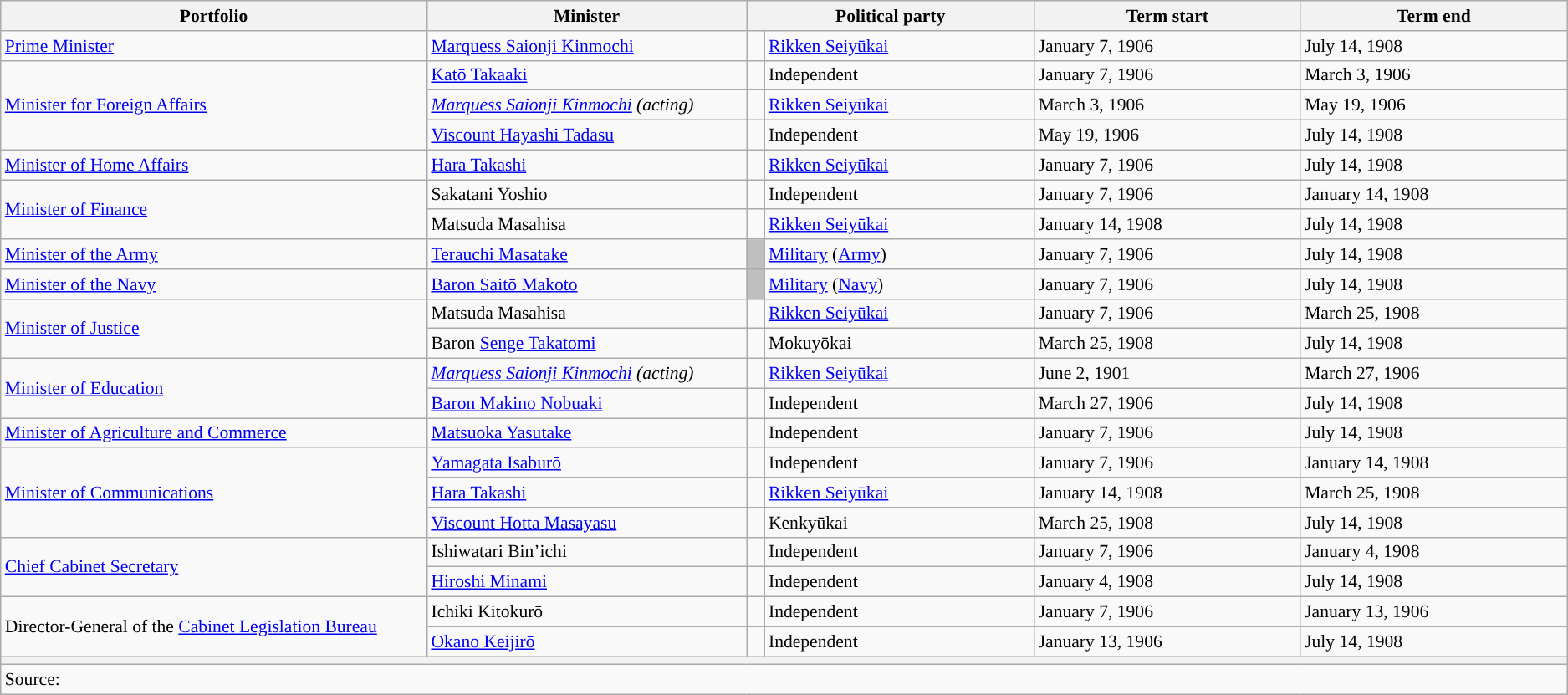<table class="wikitable" style="font-size: 90%;">
<tr>
<th scope="col" width="20%">Portfolio</th>
<th scope="col" width="15%">Minister</th>
<th colspan="2" scope="col" width="13.5%">Political party</th>
<th scope="col" width="12.5%">Term start</th>
<th scope="col" width="12.5%">Term end</th>
</tr>
<tr>
<td style="text-align: left;"><a href='#'>Prime Minister</a></td>
<td><a href='#'>Marquess Saionji Kinmochi</a></td>
<td style="color:inherit;background:"></td>
<td><a href='#'>Rikken Seiyūkai</a></td>
<td>January 7, 1906</td>
<td>July 14, 1908</td>
</tr>
<tr>
<td rowspan="3"><a href='#'>Minister for Foreign Affairs</a></td>
<td><a href='#'>Katō Takaaki</a></td>
<td style="color:inherit;background:"></td>
<td>Independent</td>
<td>January 7, 1906</td>
<td>March 3, 1906</td>
</tr>
<tr>
<td><em><a href='#'>Marquess Saionji Kinmochi</a> (acting)</em></td>
<td style="color:inherit;background:"></td>
<td><a href='#'>Rikken Seiyūkai</a></td>
<td>March 3, 1906</td>
<td>May 19, 1906</td>
</tr>
<tr>
<td><a href='#'>Viscount Hayashi Tadasu</a></td>
<td style="color:inherit;background:"></td>
<td>Independent</td>
<td>May 19, 1906</td>
<td>July 14, 1908</td>
</tr>
<tr>
<td><a href='#'>Minister of Home Affairs</a></td>
<td><a href='#'>Hara Takashi</a></td>
<td style="color:inherit;background:"></td>
<td><a href='#'>Rikken Seiyūkai</a></td>
<td>January 7, 1906</td>
<td>July 14, 1908</td>
</tr>
<tr>
<td rowspan="2"><a href='#'>Minister of Finance</a></td>
<td>Sakatani Yoshio</td>
<td style="color:inherit;background:"></td>
<td>Independent</td>
<td>January 7, 1906</td>
<td>January 14, 1908</td>
</tr>
<tr>
<td>Matsuda Masahisa</td>
<td style="color:inherit;background:"></td>
<td><a href='#'>Rikken Seiyūkai</a></td>
<td>January 14, 1908</td>
<td>July 14, 1908</td>
</tr>
<tr>
<td><a href='#'>Minister of the Army</a></td>
<td><a href='#'>Terauchi Masatake</a></td>
<td style="color:inherit;background:#bfbfbf"></td>
<td><a href='#'>Military</a> (<a href='#'>Army</a>)</td>
<td>January 7, 1906</td>
<td>July 14, 1908</td>
</tr>
<tr>
<td><a href='#'>Minister of the Navy</a></td>
<td><a href='#'>Baron Saitō Makoto</a></td>
<td style="color:inherit;background:#bfbfbf"></td>
<td><a href='#'>Military</a> (<a href='#'>Navy</a>)</td>
<td>January 7, 1906</td>
<td>July 14, 1908</td>
</tr>
<tr>
<td rowspan="2"><a href='#'>Minister of Justice</a></td>
<td>Matsuda Masahisa</td>
<td style="color:inherit;background:"></td>
<td><a href='#'>Rikken Seiyūkai</a></td>
<td>January 7, 1906</td>
<td>March 25, 1908</td>
</tr>
<tr>
<td>Baron <a href='#'>Senge Takatomi</a></td>
<td></td>
<td>Mokuyōkai</td>
<td>March 25, 1908</td>
<td>July 14, 1908</td>
</tr>
<tr>
<td rowspan="2"><a href='#'>Minister of Education</a></td>
<td><em><a href='#'>Marquess Saionji Kinmochi</a> (acting)</em></td>
<td style="color:inherit;background:"></td>
<td><a href='#'>Rikken Seiyūkai</a></td>
<td>June 2, 1901</td>
<td>March 27, 1906</td>
</tr>
<tr>
<td><a href='#'>Baron Makino Nobuaki</a></td>
<td style="color:inherit;background:"></td>
<td>Independent</td>
<td>March 27, 1906</td>
<td>July 14, 1908</td>
</tr>
<tr>
<td><a href='#'>Minister of Agriculture and Commerce</a></td>
<td><a href='#'>Matsuoka Yasutake</a></td>
<td style="color:inherit;background:"></td>
<td>Independent</td>
<td>January 7, 1906</td>
<td>July 14, 1908</td>
</tr>
<tr>
<td rowspan="3"><a href='#'>Minister of Communications</a></td>
<td><a href='#'>Yamagata Isaburō</a></td>
<td style="color:inherit;background:"></td>
<td>Independent</td>
<td>January 7, 1906</td>
<td>January 14, 1908</td>
</tr>
<tr>
<td><a href='#'>Hara Takashi</a></td>
<td style="color:inherit;background:"></td>
<td><a href='#'>Rikken Seiyūkai</a></td>
<td>January 14, 1908</td>
<td>March 25, 1908</td>
</tr>
<tr>
<td><a href='#'>Viscount Hotta Masayasu</a></td>
<td></td>
<td>Kenkyūkai</td>
<td>March 25, 1908</td>
<td>July 14, 1908</td>
</tr>
<tr>
<td rowspan="2"><a href='#'>Chief Cabinet Secretary</a></td>
<td>Ishiwatari Bin’ichi</td>
<td style="color:inherit;background:"></td>
<td>Independent</td>
<td>January 7, 1906</td>
<td>January 4, 1908</td>
</tr>
<tr>
<td><a href='#'>Hiroshi Minami</a></td>
<td style="color:inherit;background:"></td>
<td>Independent</td>
<td>January 4, 1908</td>
<td>July 14, 1908</td>
</tr>
<tr>
<td rowspan="2">Director-General of the <a href='#'>Cabinet Legislation Bureau</a></td>
<td>Ichiki Kitokurō</td>
<td style="color:inherit;background:"></td>
<td>Independent</td>
<td>January 7, 1906</td>
<td>January 13, 1906</td>
</tr>
<tr>
<td><a href='#'>Okano Keijirō</a></td>
<td style="color:inherit;background:"></td>
<td>Independent</td>
<td>January 13, 1906</td>
<td>July 14, 1908</td>
</tr>
<tr>
<th colspan="6"></th>
</tr>
<tr>
<td colspan="6">Source:</td>
</tr>
</table>
